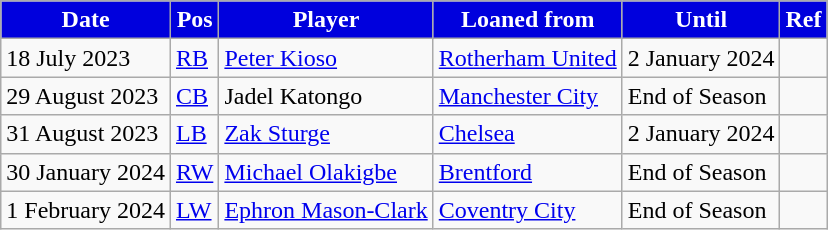<table class="wikitable plainrowheaders sortable">
<tr>
<th style="color:#ffffff; background:#0000dd;">Date</th>
<th style="color:#ffffff; background:#0000dd;">Pos</th>
<th style="color:#ffffff; background:#0000dd;">Player</th>
<th style="color:#ffffff; background:#0000dd;">Loaned from</th>
<th style="color:#ffffff; background:#0000dd;">Until</th>
<th style="color:#ffffff; background:#0000dd;">Ref</th>
</tr>
<tr>
<td>18 July 2023</td>
<td><a href='#'>RB</a></td>
<td> <a href='#'>Peter Kioso</a></td>
<td> <a href='#'>Rotherham United</a></td>
<td>2 January 2024</td>
<td></td>
</tr>
<tr>
<td>29 August 2023</td>
<td><a href='#'>CB</a></td>
<td> Jadel Katongo</td>
<td> <a href='#'>Manchester City</a></td>
<td>End of Season</td>
<td></td>
</tr>
<tr>
<td>31 August 2023</td>
<td><a href='#'>LB</a></td>
<td> <a href='#'>Zak Sturge</a></td>
<td> <a href='#'>Chelsea</a></td>
<td>2 January 2024</td>
<td></td>
</tr>
<tr>
<td>30 January 2024</td>
<td><a href='#'>RW</a></td>
<td> <a href='#'>Michael Olakigbe</a></td>
<td> <a href='#'>Brentford</a></td>
<td>End of Season</td>
<td></td>
</tr>
<tr>
<td>1 February 2024</td>
<td><a href='#'>LW</a></td>
<td> <a href='#'>Ephron Mason-Clark</a></td>
<td> <a href='#'>Coventry City</a></td>
<td>End of Season</td>
<td></td>
</tr>
</table>
